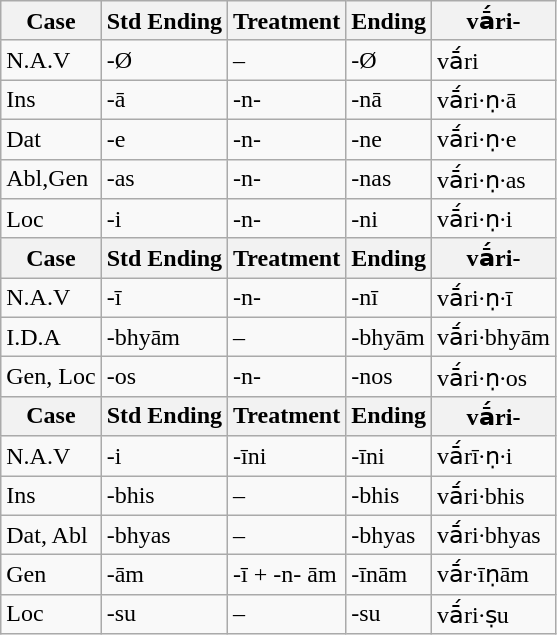<table class="wikitable">
<tr>
<th>Case</th>
<th>Std Ending</th>
<th>Treatment</th>
<th>Ending</th>
<th>vā́ri-</th>
</tr>
<tr>
<td>N.A.V</td>
<td>-Ø</td>
<td>–</td>
<td>-Ø</td>
<td>vā́ri</td>
</tr>
<tr>
<td>Ins</td>
<td>-ā</td>
<td>-n-</td>
<td>-nā</td>
<td>vā́ri·ṇ·ā</td>
</tr>
<tr>
<td>Dat</td>
<td>-e</td>
<td>-n-</td>
<td>-ne</td>
<td>vā́ri·ṇ·e</td>
</tr>
<tr>
<td>Abl,Gen</td>
<td>-as</td>
<td>-n-</td>
<td>-nas</td>
<td>vā́ri·ṇ·as</td>
</tr>
<tr>
<td>Loc</td>
<td>-i</td>
<td>-n-</td>
<td>-ni</td>
<td>vā́ri·ṇ·i</td>
</tr>
<tr>
<th>Case</th>
<th>Std Ending</th>
<th>Treatment</th>
<th>Ending</th>
<th>vā́ri-</th>
</tr>
<tr>
<td>N.A.V</td>
<td>-ī</td>
<td>-n-</td>
<td>-nī</td>
<td>vā́ri·ṇ·ī</td>
</tr>
<tr>
<td>I.D.A</td>
<td>-bhyām</td>
<td>–</td>
<td>-bhyām</td>
<td>vā́ri·bhyām</td>
</tr>
<tr>
<td>Gen, Loc</td>
<td>-os</td>
<td>-n-</td>
<td>-nos</td>
<td>vā́ri·ṇ·os</td>
</tr>
<tr>
<th>Case</th>
<th>Std Ending</th>
<th>Treatment</th>
<th>Ending</th>
<th>vā́ri-</th>
</tr>
<tr>
<td>N.A.V</td>
<td>-i</td>
<td>-īni</td>
<td>-īni</td>
<td>vā́rī·ṇ·i</td>
</tr>
<tr>
<td>Ins</td>
<td>-bhis</td>
<td>–</td>
<td>-bhis</td>
<td>vā́ri·bhis</td>
</tr>
<tr>
<td>Dat, Abl</td>
<td>-bhyas</td>
<td>–</td>
<td>-bhyas</td>
<td>vā́ri·bhyas</td>
</tr>
<tr>
<td>Gen</td>
<td>-ām</td>
<td>-ī + -n- ām</td>
<td>-īnām</td>
<td>vā́r·īṇām</td>
</tr>
<tr>
<td>Loc</td>
<td>-su</td>
<td>–</td>
<td>-su</td>
<td>vā́ri·ṣu</td>
</tr>
</table>
